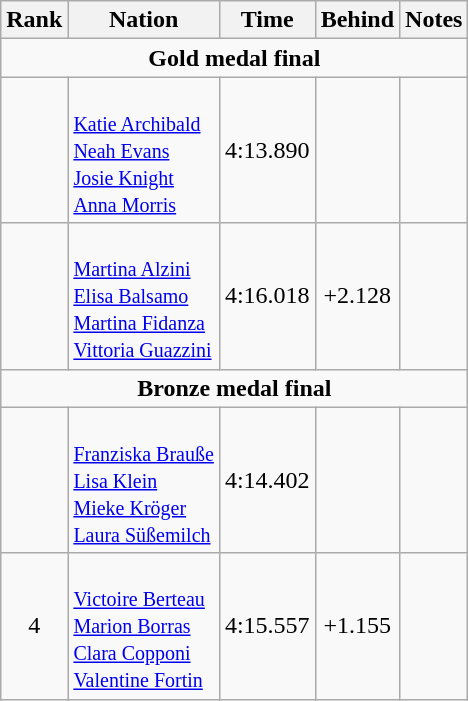<table class="wikitable" style="text-align:center">
<tr>
<th>Rank</th>
<th>Nation</th>
<th>Time</th>
<th>Behind</th>
<th>Notes</th>
</tr>
<tr>
<td colspan=5><strong>Gold medal final</strong></td>
</tr>
<tr>
<td></td>
<td align=left><br><small><a href='#'>Katie Archibald</a><br><a href='#'>Neah Evans</a><br><a href='#'>Josie Knight</a><br><a href='#'>Anna Morris</a></small></td>
<td>4:13.890</td>
<td></td>
<td></td>
</tr>
<tr>
<td></td>
<td align=left><br><small><a href='#'>Martina Alzini</a><br><a href='#'>Elisa Balsamo</a><br><a href='#'>Martina Fidanza</a><br><a href='#'>Vittoria Guazzini</a></small></td>
<td>4:16.018</td>
<td>+2.128</td>
<td></td>
</tr>
<tr>
<td colspan=5><strong>Bronze medal final</strong></td>
</tr>
<tr>
<td></td>
<td align=left><br><small><a href='#'>Franziska Brauße</a><br><a href='#'>Lisa Klein</a><br><a href='#'>Mieke Kröger</a><br><a href='#'>Laura Süßemilch</a></small></td>
<td>4:14.402</td>
<td></td>
<td></td>
</tr>
<tr>
<td>4</td>
<td align=left><br><small><a href='#'>Victoire Berteau</a><br><a href='#'>Marion Borras</a><br><a href='#'>Clara Copponi</a><br><a href='#'>Valentine Fortin</a></small></td>
<td>4:15.557</td>
<td>+1.155</td>
<td></td>
</tr>
</table>
